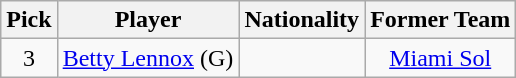<table class="wikitable">
<tr>
<th>Pick</th>
<th>Player</th>
<th>Nationality</th>
<th>Former Team</th>
</tr>
<tr align="center">
<td>3</td>
<td><a href='#'>Betty Lennox</a> (G)</td>
<td></td>
<td><a href='#'>Miami Sol</a></td>
</tr>
</table>
